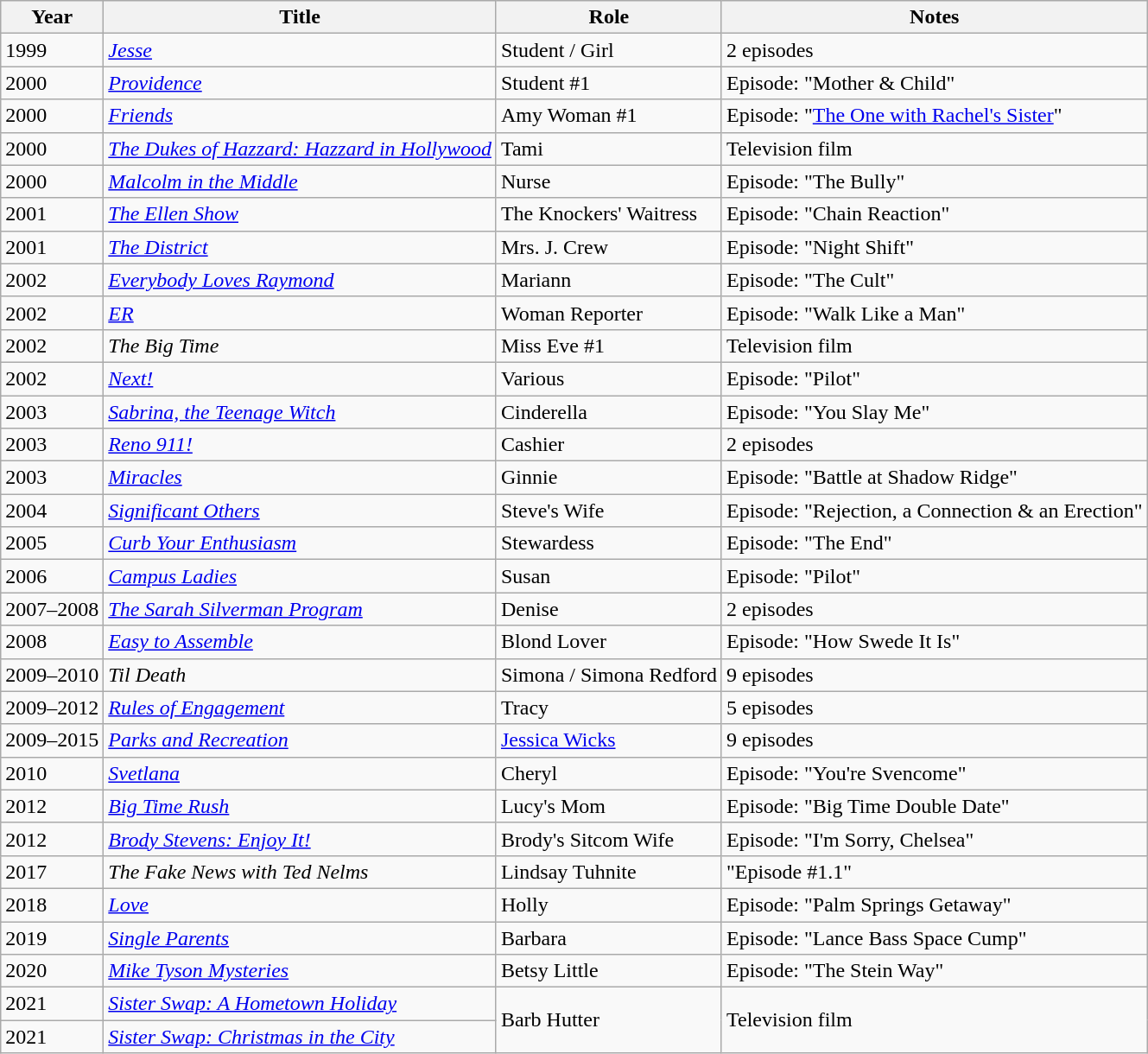<table class="wikitable">
<tr>
<th>Year</th>
<th>Title</th>
<th>Role</th>
<th>Notes</th>
</tr>
<tr>
<td>1999</td>
<td><em><a href='#'>Jesse</a></em></td>
<td>Student / Girl</td>
<td>2 episodes</td>
</tr>
<tr>
<td>2000</td>
<td><em><a href='#'>Providence</a></em></td>
<td>Student #1</td>
<td>Episode: "Mother & Child"</td>
</tr>
<tr>
<td>2000</td>
<td><em><a href='#'>Friends</a></em></td>
<td>Amy Woman #1</td>
<td>Episode: "<a href='#'>The One with Rachel's Sister</a>"</td>
</tr>
<tr>
<td>2000</td>
<td><em><a href='#'>The Dukes of Hazzard: Hazzard in Hollywood</a></em></td>
<td>Tami</td>
<td>Television film</td>
</tr>
<tr>
<td>2000</td>
<td><em><a href='#'>Malcolm in the Middle</a></em></td>
<td>Nurse</td>
<td>Episode: "The Bully"</td>
</tr>
<tr>
<td>2001</td>
<td><em><a href='#'>The Ellen Show</a></em></td>
<td>The Knockers' Waitress</td>
<td>Episode: "Chain Reaction"</td>
</tr>
<tr>
<td>2001</td>
<td><em><a href='#'>The District</a></em></td>
<td>Mrs. J. Crew</td>
<td>Episode: "Night Shift"</td>
</tr>
<tr>
<td>2002</td>
<td><em><a href='#'>Everybody Loves Raymond</a></em></td>
<td>Mariann</td>
<td>Episode: "The Cult"</td>
</tr>
<tr>
<td>2002</td>
<td><em><a href='#'>ER</a></em></td>
<td>Woman Reporter</td>
<td>Episode: "Walk Like a Man"</td>
</tr>
<tr>
<td>2002</td>
<td><em>The Big Time</em></td>
<td>Miss Eve #1</td>
<td>Television film</td>
</tr>
<tr>
<td>2002</td>
<td><em><a href='#'>Next!</a></em></td>
<td>Various</td>
<td>Episode: "Pilot"</td>
</tr>
<tr>
<td>2003</td>
<td><em><a href='#'>Sabrina, the Teenage Witch</a></em></td>
<td>Cinderella</td>
<td>Episode: "You Slay Me"</td>
</tr>
<tr>
<td>2003</td>
<td><em><a href='#'>Reno 911!</a></em></td>
<td>Cashier</td>
<td>2 episodes</td>
</tr>
<tr>
<td>2003</td>
<td><em><a href='#'>Miracles</a></em></td>
<td>Ginnie</td>
<td>Episode: "Battle at Shadow Ridge"</td>
</tr>
<tr>
<td>2004</td>
<td><em><a href='#'>Significant Others</a></em></td>
<td>Steve's Wife</td>
<td>Episode: "Rejection, a Connection & an Erection"</td>
</tr>
<tr>
<td>2005</td>
<td><em><a href='#'>Curb Your Enthusiasm</a></em></td>
<td>Stewardess</td>
<td>Episode: "The End"</td>
</tr>
<tr>
<td>2006</td>
<td><em><a href='#'>Campus Ladies</a></em></td>
<td>Susan</td>
<td>Episode: "Pilot"</td>
</tr>
<tr>
<td>2007–2008</td>
<td><em><a href='#'>The Sarah Silverman Program</a></em></td>
<td>Denise</td>
<td>2 episodes</td>
</tr>
<tr>
<td>2008</td>
<td><em><a href='#'>Easy to Assemble</a></em></td>
<td>Blond Lover</td>
<td>Episode: "How Swede It Is"</td>
</tr>
<tr>
<td>2009–2010</td>
<td><em>Til Death</em></td>
<td>Simona / Simona Redford</td>
<td>9 episodes</td>
</tr>
<tr>
<td>2009–2012</td>
<td><em><a href='#'>Rules of Engagement</a></em></td>
<td>Tracy</td>
<td>5 episodes</td>
</tr>
<tr>
<td>2009–2015</td>
<td><em><a href='#'>Parks and Recreation</a></em></td>
<td><a href='#'>Jessica Wicks</a></td>
<td>9 episodes</td>
</tr>
<tr>
<td>2010</td>
<td><em><a href='#'>Svetlana</a></em></td>
<td>Cheryl</td>
<td>Episode: "You're Svencome"</td>
</tr>
<tr>
<td>2012</td>
<td><em><a href='#'>Big Time Rush</a></em></td>
<td>Lucy's Mom</td>
<td>Episode: "Big Time Double Date"</td>
</tr>
<tr>
<td>2012</td>
<td><em><a href='#'>Brody Stevens: Enjoy It!</a></em></td>
<td>Brody's Sitcom Wife</td>
<td>Episode: "I'm Sorry, Chelsea"</td>
</tr>
<tr>
<td>2017</td>
<td><em>The Fake News with Ted Nelms</em></td>
<td>Lindsay Tuhnite</td>
<td>"Episode #1.1"</td>
</tr>
<tr>
<td>2018</td>
<td><em><a href='#'>Love</a></em></td>
<td>Holly</td>
<td>Episode: "Palm Springs Getaway"</td>
</tr>
<tr>
<td>2019</td>
<td><em><a href='#'>Single Parents</a></em></td>
<td>Barbara</td>
<td>Episode: "Lance Bass Space Cump"</td>
</tr>
<tr>
<td>2020</td>
<td><em><a href='#'>Mike Tyson Mysteries</a></em></td>
<td>Betsy Little</td>
<td>Episode: "The Stein Way"</td>
</tr>
<tr>
<td>2021</td>
<td><em><a href='#'>Sister Swap: A Hometown Holiday</a></em></td>
<td rowspan="2">Barb Hutter</td>
<td rowspan="2">Television film</td>
</tr>
<tr>
<td>2021</td>
<td><em><a href='#'>Sister Swap: Christmas in the City</a></em></td>
</tr>
</table>
